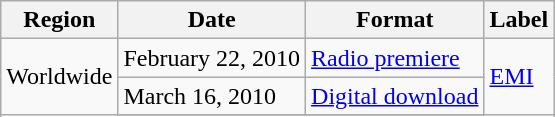<table class=wikitable>
<tr>
<th>Region</th>
<th>Date</th>
<th>Format</th>
<th>Label</th>
</tr>
<tr>
<td rowspan="3">Worldwide</td>
<td>February 22, 2010</td>
<td><a href='#'>Radio premiere</a></td>
<td rowspan="3"><a href='#'>EMI</a></td>
</tr>
<tr>
<td>March 16, 2010</td>
<td><a href='#'>Digital download</a></td>
</tr>
<tr>
</tr>
</table>
